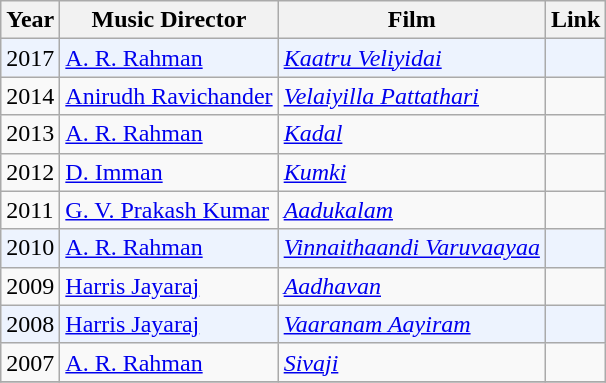<table class="wikitable">
<tr>
<th>Year</th>
<th>Music Director</th>
<th>Film</th>
<th>Link</th>
</tr>
<tr bgcolor=#edf3fe>
<td>2017</td>
<td><a href='#'>A. R. Rahman</a></td>
<td><em><a href='#'>Kaatru Veliyidai</a></em></td>
<td></td>
</tr>
<tr>
<td>2014</td>
<td><a href='#'>Anirudh Ravichander</a></td>
<td><em><a href='#'>Velaiyilla Pattathari</a></em></td>
<td></td>
</tr>
<tr>
<td>2013</td>
<td><a href='#'>A. R. Rahman</a></td>
<td><em><a href='#'>Kadal</a></em></td>
<td></td>
</tr>
<tr>
<td>2012</td>
<td><a href='#'>D. Imman</a></td>
<td><em><a href='#'>Kumki</a></em></td>
<td></td>
</tr>
<tr>
<td>2011</td>
<td><a href='#'>G. V. Prakash Kumar</a></td>
<td><em><a href='#'>Aadukalam</a></em></td>
<td></td>
</tr>
<tr bgcolor=#edf3fe>
<td>2010</td>
<td><a href='#'>A. R. Rahman</a></td>
<td><em><a href='#'>Vinnaithaandi Varuvaayaa</a></em></td>
<td></td>
</tr>
<tr>
<td>2009</td>
<td><a href='#'>Harris Jayaraj</a></td>
<td><em><a href='#'>Aadhavan</a></em></td>
<td><br></td>
</tr>
<tr bgcolor=#edf3fe>
<td>2008</td>
<td><a href='#'>Harris Jayaraj</a></td>
<td><em><a href='#'>Vaaranam Aayiram</a></em></td>
<td></td>
</tr>
<tr>
<td>2007</td>
<td><a href='#'>A. R. Rahman</a></td>
<td><em><a href='#'>Sivaji</a></em></td>
<td></td>
</tr>
<tr bgcolor=#edf3fe>
</tr>
</table>
